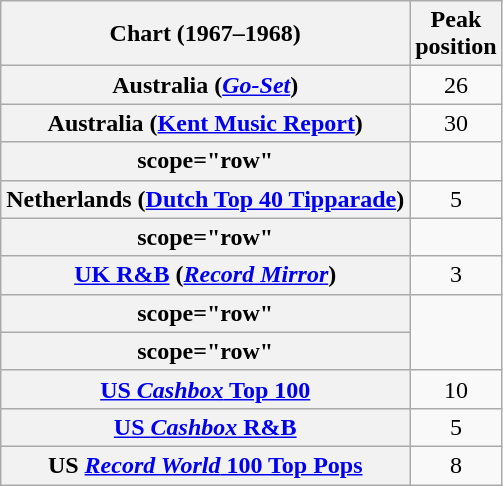<table class="wikitable sortable plainrowheaders">
<tr>
<th scope="col">Chart (1967–1968)</th>
<th scope="col">Peak<br>position</th>
</tr>
<tr>
<th scope="row">Australia (<em><a href='#'>Go-Set</a></em>)</th>
<td align="center">26</td>
</tr>
<tr>
<th scope="row">Australia (<a href='#'>Kent Music Report</a>)</th>
<td align="center">30</td>
</tr>
<tr>
<th>scope="row" </th>
</tr>
<tr>
<th scope="row">Netherlands (<a href='#'>Dutch Top 40 Tipparade</a>)</th>
<td align="center">5</td>
</tr>
<tr>
<th>scope="row" </th>
</tr>
<tr>
<th scope="row"><a href='#'>UK R&B</a> (<em><a href='#'>Record Mirror</a></em>)</th>
<td align="center">3</td>
</tr>
<tr>
<th>scope="row" </th>
</tr>
<tr>
<th>scope="row" </th>
</tr>
<tr>
<th scope="row"><a href='#'>US <em>Cashbox</em> Top 100</a></th>
<td style="text-align:center;">10</td>
</tr>
<tr>
<th scope="row"><a href='#'>US <em>Cashbox</em> R&B</a></th>
<td style="text-align:center;">5</td>
</tr>
<tr>
<th scope="row">US <a href='#'><em>Record World</em> 100 Top Pops</a></th>
<td style="text-align:center;">8</td>
</tr>
</table>
